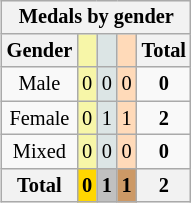<table class=wikitable style=font-size:85%;float:right;text-align:center>
<tr>
<th colspan=5>Medals by gender</th>
</tr>
<tr>
<th>Gender</th>
<td bgcolor=F7F6A8></td>
<td bgcolor=DCE5E5></td>
<td bgcolor=FFDAB9></td>
<th>Total</th>
</tr>
<tr>
<td>Male</td>
<td bgcolor=F7F6A8>0</td>
<td bgcolor=DCE5E5>0</td>
<td bgcolor=FFDAB9>0</td>
<td><strong>0</strong></td>
</tr>
<tr>
<td>Female</td>
<td bgcolor=F7F6A8>0</td>
<td bgcolor=DCE5E5>1</td>
<td bgcolor=FFDAB9>1</td>
<td><strong>2</strong></td>
</tr>
<tr>
<td>Mixed</td>
<td bgcolor=F7F6A8>0</td>
<td bgcolor=DCE5E5>0</td>
<td bgcolor=FFDAB9>0</td>
<td><strong>0</strong></td>
</tr>
<tr>
<th>Total</th>
<th style=background:gold>0</th>
<th style=background:silver>1</th>
<th style=background:#c96>1</th>
<th>2</th>
</tr>
</table>
